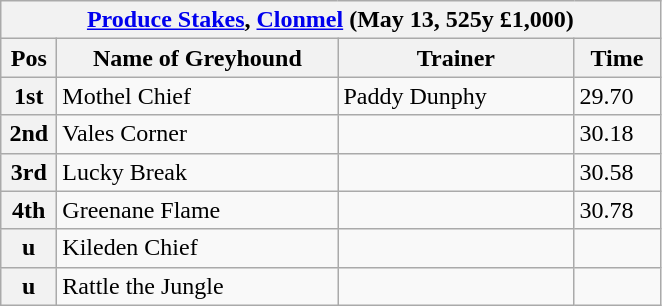<table class="wikitable">
<tr>
<th colspan="6"><a href='#'>Produce Stakes</a>, <a href='#'>Clonmel</a> (May 13, 525y £1,000)</th>
</tr>
<tr>
<th width=30>Pos</th>
<th width=180>Name of Greyhound</th>
<th width=150>Trainer</th>
<th width=50>Time</th>
</tr>
<tr>
<th>1st</th>
<td>Mothel Chief</td>
<td>Paddy Dunphy</td>
<td>29.70</td>
</tr>
<tr>
<th>2nd</th>
<td>Vales Corner</td>
<td></td>
<td>30.18</td>
</tr>
<tr>
<th>3rd</th>
<td>Lucky Break</td>
<td></td>
<td>30.58</td>
</tr>
<tr>
<th>4th</th>
<td>Greenane Flame</td>
<td></td>
<td>30.78</td>
</tr>
<tr>
<th>u</th>
<td>Kileden Chief</td>
<td></td>
<td></td>
</tr>
<tr>
<th>u</th>
<td>Rattle the Jungle</td>
<td></td>
<td></td>
</tr>
</table>
